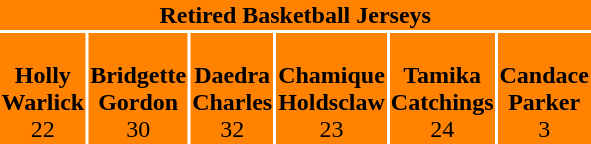<table class="toccolours">
<tr>
<th colspan="30" style="text-align:center; background:#FF8200;"><span><strong>Retired Basketball Jerseys</strong></span></th>
</tr>
<tr style="text-align:center; background:#FF8200;">
<td><br><strong>Holly<br>Warlick</strong><br>22<br></td>
<td><br><strong>Bridgette<br>Gordon</strong><br>30<br></td>
<td><br><strong>Daedra<br>Charles</strong><br>32<br></td>
<td><br><strong>Chamique<br>Holdsclaw</strong><br>23<br></td>
<td><br><strong>Tamika<br>Catchings</strong><br>24<br></td>
<td><br><strong>Candace<br>Parker</strong><br>3<br></td>
</tr>
</table>
